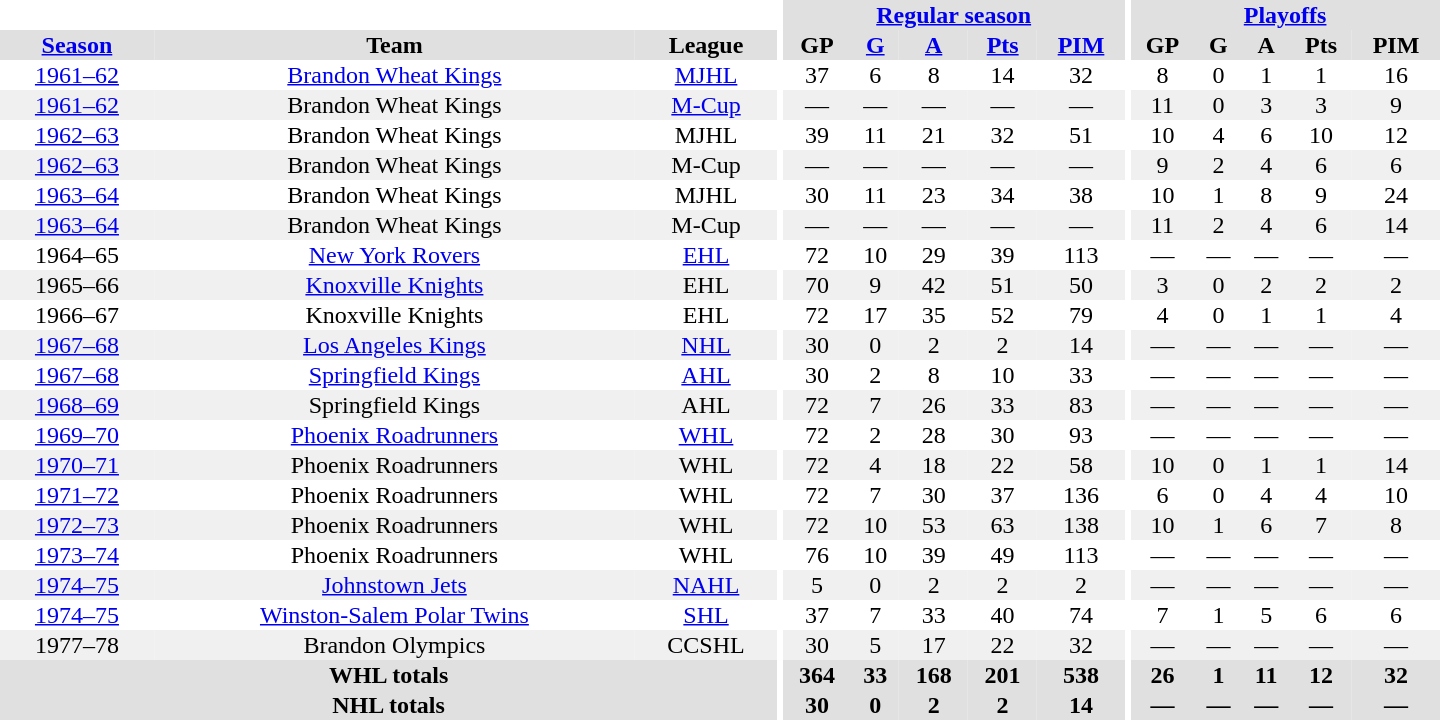<table border="0" cellpadding="1" cellspacing="0" style="text-align:center; width:60em">
<tr bgcolor="#e0e0e0">
<th colspan="3" bgcolor="#ffffff"></th>
<th rowspan="100" bgcolor="#ffffff"></th>
<th colspan="5"><a href='#'>Regular season</a></th>
<th rowspan="100" bgcolor="#ffffff"></th>
<th colspan="5"><a href='#'>Playoffs</a></th>
</tr>
<tr bgcolor="#e0e0e0">
<th><a href='#'>Season</a></th>
<th>Team</th>
<th>League</th>
<th>GP</th>
<th><a href='#'>G</a></th>
<th><a href='#'>A</a></th>
<th><a href='#'>Pts</a></th>
<th><a href='#'>PIM</a></th>
<th>GP</th>
<th>G</th>
<th>A</th>
<th>Pts</th>
<th>PIM</th>
</tr>
<tr>
<td><a href='#'>1961–62</a></td>
<td><a href='#'>Brandon Wheat Kings</a></td>
<td><a href='#'>MJHL</a></td>
<td>37</td>
<td>6</td>
<td>8</td>
<td>14</td>
<td>32</td>
<td>8</td>
<td>0</td>
<td>1</td>
<td>1</td>
<td>16</td>
</tr>
<tr bgcolor="#f0f0f0">
<td><a href='#'>1961–62</a></td>
<td>Brandon Wheat Kings</td>
<td><a href='#'>M-Cup</a></td>
<td>—</td>
<td>—</td>
<td>—</td>
<td>—</td>
<td>—</td>
<td>11</td>
<td>0</td>
<td>3</td>
<td>3</td>
<td>9</td>
</tr>
<tr>
<td><a href='#'>1962–63</a></td>
<td>Brandon Wheat Kings</td>
<td>MJHL</td>
<td>39</td>
<td>11</td>
<td>21</td>
<td>32</td>
<td>51</td>
<td>10</td>
<td>4</td>
<td>6</td>
<td>10</td>
<td>12</td>
</tr>
<tr bgcolor="#f0f0f0">
<td><a href='#'>1962–63</a></td>
<td>Brandon Wheat Kings</td>
<td>M-Cup</td>
<td>—</td>
<td>—</td>
<td>—</td>
<td>—</td>
<td>—</td>
<td>9</td>
<td>2</td>
<td>4</td>
<td>6</td>
<td>6</td>
</tr>
<tr>
<td><a href='#'>1963–64</a></td>
<td>Brandon Wheat Kings</td>
<td>MJHL</td>
<td>30</td>
<td>11</td>
<td>23</td>
<td>34</td>
<td>38</td>
<td>10</td>
<td>1</td>
<td>8</td>
<td>9</td>
<td>24</td>
</tr>
<tr bgcolor="#f0f0f0">
<td><a href='#'>1963–64</a></td>
<td>Brandon Wheat Kings</td>
<td>M-Cup</td>
<td>—</td>
<td>—</td>
<td>—</td>
<td>—</td>
<td>—</td>
<td>11</td>
<td>2</td>
<td>4</td>
<td>6</td>
<td>14</td>
</tr>
<tr>
<td>1964–65</td>
<td><a href='#'>New York Rovers</a></td>
<td><a href='#'>EHL</a></td>
<td>72</td>
<td>10</td>
<td>29</td>
<td>39</td>
<td>113</td>
<td>—</td>
<td>—</td>
<td>—</td>
<td>—</td>
<td>—</td>
</tr>
<tr bgcolor="#f0f0f0">
<td>1965–66</td>
<td><a href='#'>Knoxville Knights</a></td>
<td>EHL</td>
<td>70</td>
<td>9</td>
<td>42</td>
<td>51</td>
<td>50</td>
<td>3</td>
<td>0</td>
<td>2</td>
<td>2</td>
<td>2</td>
</tr>
<tr>
<td>1966–67</td>
<td>Knoxville Knights</td>
<td>EHL</td>
<td>72</td>
<td>17</td>
<td>35</td>
<td>52</td>
<td>79</td>
<td>4</td>
<td>0</td>
<td>1</td>
<td>1</td>
<td>4</td>
</tr>
<tr bgcolor="#f0f0f0">
<td><a href='#'>1967–68</a></td>
<td><a href='#'>Los Angeles Kings</a></td>
<td><a href='#'>NHL</a></td>
<td>30</td>
<td>0</td>
<td>2</td>
<td>2</td>
<td>14</td>
<td>—</td>
<td>—</td>
<td>—</td>
<td>—</td>
<td>—</td>
</tr>
<tr>
<td><a href='#'>1967–68</a></td>
<td><a href='#'>Springfield Kings</a></td>
<td><a href='#'>AHL</a></td>
<td>30</td>
<td>2</td>
<td>8</td>
<td>10</td>
<td>33</td>
<td>—</td>
<td>—</td>
<td>—</td>
<td>—</td>
<td>—</td>
</tr>
<tr bgcolor="#f0f0f0">
<td><a href='#'>1968–69</a></td>
<td>Springfield Kings</td>
<td>AHL</td>
<td>72</td>
<td>7</td>
<td>26</td>
<td>33</td>
<td>83</td>
<td>—</td>
<td>—</td>
<td>—</td>
<td>—</td>
<td>—</td>
</tr>
<tr>
<td><a href='#'>1969–70</a></td>
<td><a href='#'>Phoenix Roadrunners</a></td>
<td><a href='#'>WHL</a></td>
<td>72</td>
<td>2</td>
<td>28</td>
<td>30</td>
<td>93</td>
<td>—</td>
<td>—</td>
<td>—</td>
<td>—</td>
<td>—</td>
</tr>
<tr bgcolor="#f0f0f0">
<td><a href='#'>1970–71</a></td>
<td>Phoenix Roadrunners</td>
<td>WHL</td>
<td>72</td>
<td>4</td>
<td>18</td>
<td>22</td>
<td>58</td>
<td>10</td>
<td>0</td>
<td>1</td>
<td>1</td>
<td>14</td>
</tr>
<tr>
<td><a href='#'>1971–72</a></td>
<td>Phoenix Roadrunners</td>
<td>WHL</td>
<td>72</td>
<td>7</td>
<td>30</td>
<td>37</td>
<td>136</td>
<td>6</td>
<td>0</td>
<td>4</td>
<td>4</td>
<td>10</td>
</tr>
<tr bgcolor="#f0f0f0">
<td><a href='#'>1972–73</a></td>
<td>Phoenix Roadrunners</td>
<td>WHL</td>
<td>72</td>
<td>10</td>
<td>53</td>
<td>63</td>
<td>138</td>
<td>10</td>
<td>1</td>
<td>6</td>
<td>7</td>
<td>8</td>
</tr>
<tr>
<td><a href='#'>1973–74</a></td>
<td>Phoenix Roadrunners</td>
<td>WHL</td>
<td>76</td>
<td>10</td>
<td>39</td>
<td>49</td>
<td>113</td>
<td>—</td>
<td>—</td>
<td>—</td>
<td>—</td>
<td>—</td>
</tr>
<tr bgcolor="#f0f0f0">
<td><a href='#'>1974–75</a></td>
<td><a href='#'>Johnstown Jets</a></td>
<td><a href='#'>NAHL</a></td>
<td>5</td>
<td>0</td>
<td>2</td>
<td>2</td>
<td>2</td>
<td>—</td>
<td>—</td>
<td>—</td>
<td>—</td>
<td>—</td>
</tr>
<tr>
<td><a href='#'>1974–75</a></td>
<td><a href='#'>Winston-Salem Polar Twins</a></td>
<td><a href='#'>SHL</a></td>
<td>37</td>
<td>7</td>
<td>33</td>
<td>40</td>
<td>74</td>
<td>7</td>
<td>1</td>
<td>5</td>
<td>6</td>
<td>6</td>
</tr>
<tr bgcolor="#f0f0f0">
<td>1977–78</td>
<td>Brandon Olympics</td>
<td>CCSHL</td>
<td>30</td>
<td>5</td>
<td>17</td>
<td>22</td>
<td>32</td>
<td>—</td>
<td>—</td>
<td>—</td>
<td>—</td>
<td>—</td>
</tr>
<tr bgcolor="#e0e0e0">
<th colspan="3">WHL totals</th>
<th>364</th>
<th>33</th>
<th>168</th>
<th>201</th>
<th>538</th>
<th>26</th>
<th>1</th>
<th>11</th>
<th>12</th>
<th>32</th>
</tr>
<tr bgcolor="#e0e0e0">
<th colspan="3">NHL totals</th>
<th>30</th>
<th>0</th>
<th>2</th>
<th>2</th>
<th>14</th>
<th>—</th>
<th>—</th>
<th>—</th>
<th>—</th>
<th>—</th>
</tr>
</table>
